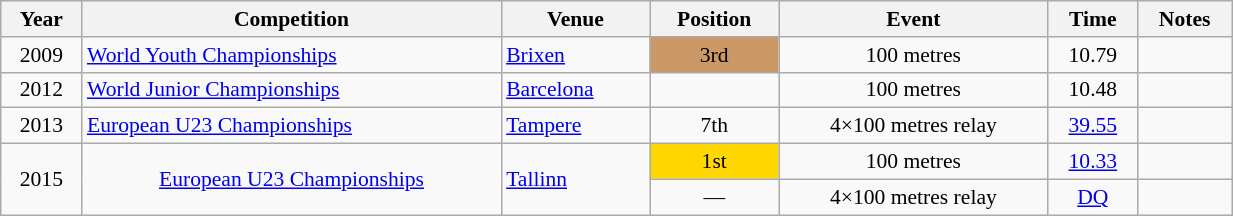<table class="wikitable" width=65% style="font-size:90%; text-align:center;">
<tr>
<th>Year</th>
<th>Competition</th>
<th>Venue</th>
<th>Position</th>
<th>Event</th>
<th>Time</th>
<th>Notes</th>
</tr>
<tr>
<td>2009</td>
<td align=left><a href='#'>World Youth Championships</a></td>
<td align=left> <a href='#'>Brixen</a></td>
<td bgcolor=cc9966>3rd</td>
<td>100 metres</td>
<td>10.79</td>
<td></td>
</tr>
<tr>
<td>2012</td>
<td align=left><a href='#'>World Junior Championships</a></td>
<td align=left> <a href='#'>Barcelona</a></td>
<td></td>
<td>100 metres</td>
<td>10.48</td>
<td></td>
</tr>
<tr>
<td>2013</td>
<td align=left><a href='#'>European U23 Championships</a></td>
<td align=left> <a href='#'>Tampere</a></td>
<td>7th</td>
<td>4×100 metres relay</td>
<td><a href='#'>39.55</a></td>
<td></td>
</tr>
<tr>
<td rowspan=2>2015</td>
<td rowspan=2><a href='#'>European U23 Championships</a></td>
<td rowspan=2 align=left> <a href='#'>Tallinn</a></td>
<td bgcolor=gold>1st</td>
<td>100 metres</td>
<td><a href='#'>10.33</a></td>
<td></td>
</tr>
<tr>
<td>—</td>
<td>4×100 metres relay</td>
<td><a href='#'>DQ</a></td>
<td></td>
</tr>
</table>
